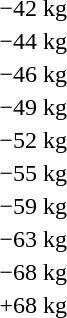<table>
<tr>
<td rowspan=2>−42 kg</td>
<td rowspan=2></td>
<td rowspan=2></td>
<td></td>
</tr>
<tr>
<td></td>
</tr>
<tr>
<td rowspan=2>−44 kg</td>
<td rowspan=2></td>
<td rowspan=2></td>
<td></td>
</tr>
<tr>
<td></td>
</tr>
<tr>
<td rowspan=2>−46 kg</td>
<td rowspan=2></td>
<td rowspan=2></td>
<td></td>
</tr>
<tr>
<td></td>
</tr>
<tr>
<td rowspan=2>−49 kg</td>
<td rowspan=2></td>
<td rowspan=2></td>
<td></td>
</tr>
<tr>
<td></td>
</tr>
<tr>
<td rowspan=2>−52 kg</td>
<td rowspan=2></td>
<td rowspan=2></td>
<td></td>
</tr>
<tr>
<td></td>
</tr>
<tr>
<td rowspan=2>−55 kg</td>
<td rowspan=2></td>
<td rowspan=2></td>
<td></td>
</tr>
<tr>
<td></td>
</tr>
<tr>
<td rowspan=2>−59 kg</td>
<td rowspan=2></td>
<td rowspan=2></td>
<td></td>
</tr>
<tr>
<td></td>
</tr>
<tr>
<td rowspan=2>−63 kg</td>
<td rowspan=2></td>
<td rowspan=2></td>
<td></td>
</tr>
<tr>
<td></td>
</tr>
<tr>
<td rowspan=2>−68 kg</td>
<td rowspan=2></td>
<td rowspan=2></td>
<td></td>
</tr>
<tr>
<td></td>
</tr>
<tr>
<td rowspan=2>+68 kg</td>
<td rowspan=2></td>
<td rowspan=2></td>
<td></td>
</tr>
<tr>
<td></td>
</tr>
</table>
